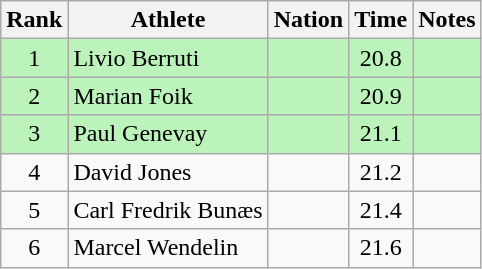<table class="wikitable sortable" style="text-align:center">
<tr>
<th>Rank</th>
<th>Athlete</th>
<th>Nation</th>
<th>Time</th>
<th>Notes</th>
</tr>
<tr bgcolor=bbf3bb>
<td>1</td>
<td align=left>Livio Berruti</td>
<td align=left></td>
<td>20.8</td>
<td></td>
</tr>
<tr bgcolor=bbf3bb>
<td>2</td>
<td align=left>Marian Foik</td>
<td align=left></td>
<td>20.9</td>
<td></td>
</tr>
<tr bgcolor=bbf3bb>
<td>3</td>
<td align=left>Paul Genevay</td>
<td align=left></td>
<td>21.1</td>
<td></td>
</tr>
<tr>
<td>4</td>
<td align=left>David Jones</td>
<td align=left></td>
<td>21.2</td>
<td></td>
</tr>
<tr>
<td>5</td>
<td align=left>Carl Fredrik Bunæs</td>
<td align=left></td>
<td>21.4</td>
<td></td>
</tr>
<tr>
<td>6</td>
<td align=left>Marcel Wendelin</td>
<td align=left></td>
<td>21.6</td>
<td></td>
</tr>
</table>
